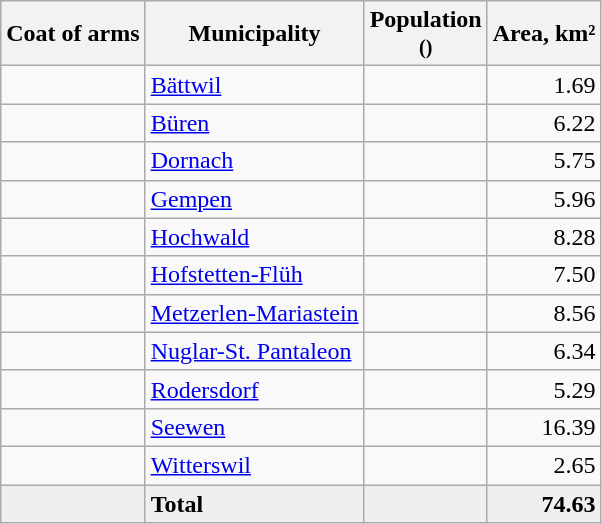<table class="wikitable">
<tr>
<th>Coat of arms</th>
<th>Municipality</th>
<th>Population<br><small>()</small></th>
<th>Area, km²</th>
</tr>
<tr>
<td align="center"></td>
<td><a href='#'>Bättwil</a></td>
<td align="center"></td>
<td align="right">1.69</td>
</tr>
<tr>
<td align="center"></td>
<td><a href='#'>Büren</a></td>
<td align="center"></td>
<td align="right">6.22</td>
</tr>
<tr>
<td align="center"></td>
<td><a href='#'>Dornach</a></td>
<td align="center"></td>
<td align="right">5.75</td>
</tr>
<tr>
<td align="center"></td>
<td><a href='#'>Gempen</a></td>
<td align="center"></td>
<td align="right">5.96</td>
</tr>
<tr>
<td align="center"></td>
<td><a href='#'>Hochwald</a></td>
<td align="center"></td>
<td align="right">8.28</td>
</tr>
<tr>
<td align="center"></td>
<td><a href='#'>Hofstetten-Flüh</a></td>
<td align="center"></td>
<td align="right">7.50</td>
</tr>
<tr>
<td align="center"></td>
<td><a href='#'>Metzerlen-Mariastein</a></td>
<td align="center"></td>
<td align="right">8.56</td>
</tr>
<tr>
<td align="center"></td>
<td><a href='#'>Nuglar-St. Pantaleon</a></td>
<td align="center"></td>
<td align="right">6.34</td>
</tr>
<tr>
<td align="center"></td>
<td><a href='#'>Rodersdorf</a></td>
<td align="center"></td>
<td align="right">5.29</td>
</tr>
<tr>
<td align="center"></td>
<td><a href='#'>Seewen</a></td>
<td align="center"></td>
<td align="right">16.39</td>
</tr>
<tr>
<td align="center"></td>
<td><a href='#'>Witterswil</a></td>
<td align="center"></td>
<td align="right">2.65</td>
</tr>
<tr>
<td bgcolor="#EFEFEF"></td>
<td bgcolor="#EFEFEF"><strong>Total</strong></td>
<td bgcolor="#EFEFEF" align="center"><strong></strong></td>
<td bgcolor="#EFEFEF" align="right"><strong>74.63</strong></td>
</tr>
</table>
